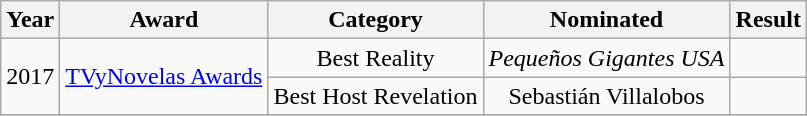<table class="wikitable plainrowheaders" style="text-align:center;">
<tr>
<th scope="col">Year</th>
<th scope="col">Award</th>
<th scope="col">Category</th>
<th scope="col">Nominated</th>
<th scope="col">Result</th>
</tr>
<tr>
<td rowspan=2>2017</td>
<td rowspan=2><a href='#'>TVyNovelas Awards</a></td>
<td>Best Reality</td>
<td><em>Pequeños Gigantes USA</em></td>
<td></td>
</tr>
<tr>
<td>Best Host Revelation</td>
<td>Sebastián Villalobos</td>
<td></td>
</tr>
<tr>
</tr>
</table>
